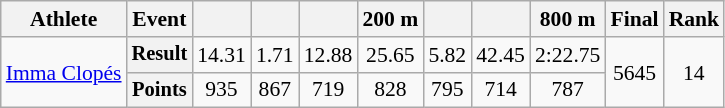<table class="wikitable" style="font-size:90%;">
<tr>
<th>Athlete</th>
<th>Event</th>
<th></th>
<th></th>
<th></th>
<th>200 m</th>
<th></th>
<th></th>
<th>800 m</th>
<th>Final</th>
<th>Rank</th>
</tr>
<tr align=center>
<td style="text-align:left;" rowspan="2"><a href='#'>Imma Clopés</a></td>
<th style="font-size:95%">Result</th>
<td>14.31</td>
<td>1.71</td>
<td>12.88</td>
<td>25.65</td>
<td>5.82</td>
<td>42.45</td>
<td>2:22.75</td>
<td rowspan="2">5645</td>
<td rowspan="2">14</td>
</tr>
<tr align=center>
<th style="font-size:95%">Points</th>
<td>935</td>
<td>867</td>
<td>719</td>
<td>828</td>
<td>795</td>
<td>714</td>
<td>787</td>
</tr>
</table>
